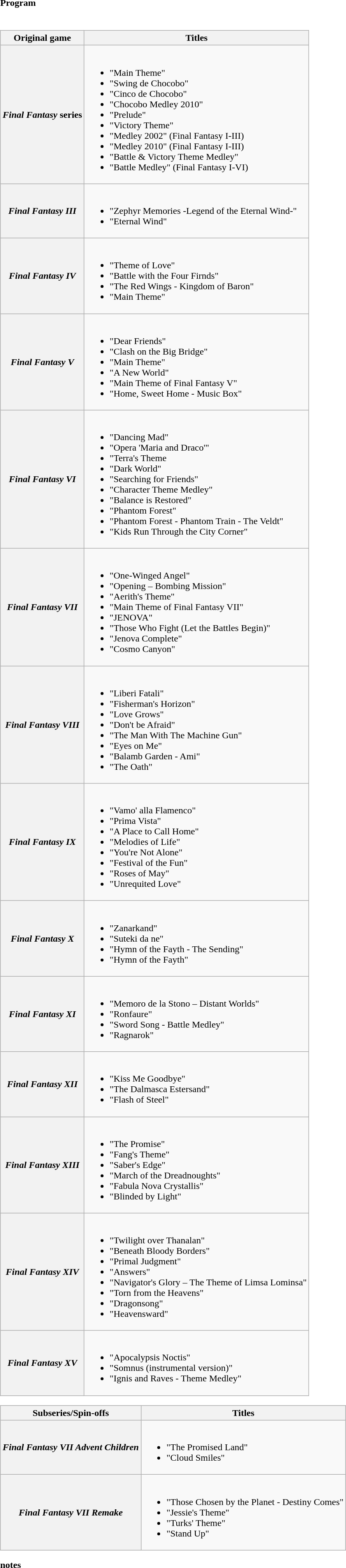<table class="collapsible collapsed" style="width:100%;">
<tr>
<th style="width:14em; text-align:left"><strong>Program</strong></th>
<th></th>
</tr>
<tr>
<td colspan="2"><br><table class="wikitable">
<tr>
<th scope=col>Original game</th>
<th scope=col>Titles</th>
</tr>
<tr>
<th scope=row><em>Final Fantasy</em> series</th>
<td><br><ul><li>"Main Theme"</li><li>"Swing de Chocobo"</li><li>"Cinco de Chocobo"</li><li>"Chocobo Medley 2010"</li><li>"Prelude"</li><li>"Victory Theme"</li><li>"Medley 2002" (Final Fantasy I-III)</li><li>"Medley 2010" (Final Fantasy I-III)</li><li>"Battle & Victory Theme Medley"</li><li>"Battle Medley" (Final Fantasy I-VI)</li></ul></td>
</tr>
<tr>
<th scope=row><em>Final Fantasy III</em></th>
<td><br><ul><li>"Zephyr Memories -Legend of the Eternal Wind-"</li><li>"Eternal Wind"</li></ul></td>
</tr>
<tr>
<th scope=row><em>Final Fantasy IV</em></th>
<td><br><ul><li>"Theme of Love"</li><li>"Battle with the Four Firnds"</li><li>"The Red Wings - Kingdom of Baron"</li><li>"Main Theme"</li></ul></td>
</tr>
<tr>
<th scope=row><em>Final Fantasy V</em></th>
<td><br><ul><li>"Dear Friends"</li><li>"Clash on the Big Bridge"</li><li>"Main Theme"</li><li>"A New World"</li><li>"Main Theme of Final Fantasy V"</li><li>"Home, Sweet Home - Music Box"</li></ul></td>
</tr>
<tr>
<th scope=row><em>Final Fantasy VI</em></th>
<td><br><ul><li>"Dancing Mad"</li><li>"Opera 'Maria and Draco'"</li><li>"Terra's Theme</li><li>"Dark World"</li><li>"Searching for Friends"</li><li>"Character Theme Medley"</li><li>"Balance is Restored"</li><li>"Phantom Forest"</li><li>"Phantom Forest - Phantom Train - The Veldt"</li><li>"Kids Run Through the City Corner"</li></ul></td>
</tr>
<tr>
<th scope=row><em>Final Fantasy VII</em></th>
<td><br><ul><li>"One-Winged Angel"</li><li>"Opening – Bombing Mission"</li><li>"Aerith's Theme"</li><li>"Main Theme of Final Fantasy VII"</li><li>"JENOVA"</li><li>"Those Who Fight (Let the Battles Begin)"</li><li>"Jenova Complete"</li><li>"Cosmo Canyon"</li></ul></td>
</tr>
<tr>
<th scope=row><em>Final Fantasy VIII</em></th>
<td><br><ul><li>"Liberi Fatali"</li><li>"Fisherman's Horizon"</li><li>"Love Grows"</li><li>"Don't be Afraid"</li><li>"The Man With The Machine Gun"</li><li>"Eyes on Me"</li><li>"Balamb Garden - Ami"</li><li>"The Oath"</li></ul></td>
</tr>
<tr>
<th scope=row><em>Final Fantasy IX</em></th>
<td><br><ul><li>"Vamo' alla Flamenco"</li><li>"Prima Vista"</li><li>"A Place to Call Home"</li><li>"Melodies of Life"</li><li>"You're Not Alone"</li><li>"Festival of the Fun"</li><li>"Roses of May"</li><li>"Unrequited Love"</li></ul></td>
</tr>
<tr>
<th scope=row><em>Final Fantasy X</em></th>
<td><br><ul><li>"Zanarkand"</li><li>"Suteki da ne"</li><li>"Hymn of the Fayth - The Sending"</li><li>"Hymn of the Fayth"</li></ul></td>
</tr>
<tr>
<th scope=row><em>Final Fantasy XI</em></th>
<td><br><ul><li>"Memoro de la Stono – Distant Worlds"</li><li>"Ronfaure"</li><li>"Sword Song - Battle Medley"</li><li>"Ragnarok"</li></ul></td>
</tr>
<tr>
<th scope=row><em>Final Fantasy XII</em></th>
<td><br><ul><li>"Kiss Me Goodbye"</li><li>"The Dalmasca Estersand"</li><li>"Flash of Steel"</li></ul></td>
</tr>
<tr>
<th scope=row><em>Final Fantasy XIII</em></th>
<td><br><ul><li>"The Promise"</li><li>"Fang's Theme"</li><li>"Saber's Edge"</li><li>"March of the Dreadnoughts"</li><li>"Fabula Nova Crystallis"</li><li>"Blinded by Light"</li></ul></td>
</tr>
<tr>
<th scope=row><em>Final Fantasy XIV</em></th>
<td><br><ul><li>"Twilight over Thanalan"</li><li>"Beneath Bloody Borders"</li><li>"Primal Judgment"</li><li>"Answers"</li><li>"Navigator's Glory – The Theme of Limsa Lominsa"</li><li>"Torn from the Heavens"</li><li>"Dragonsong"</li><li>"Heavensward"</li></ul></td>
</tr>
<tr>
<th scope=row><em>Final Fantasy XV</em></th>
<td><br><ul><li>"Apocalypsis Noctis"</li><li>"Somnus (instrumental version)"</li><li>"Ignis and Raves - Theme Medley"</li></ul></td>
</tr>
</table>
<table class="wikitable">
<tr>
<th scope=col>Subseries/Spin-offs</th>
<th scope=col>Titles</th>
</tr>
<tr>
<th scope=row><em>Final Fantasy VII Advent Children</em></th>
<td><br><ul><li>"The Promised Land"</li><li>"Cloud Smiles"</li></ul></td>
</tr>
<tr>
<th scope=row><em>Final Fantasy VII Remake</em></th>
<td><br><ul><li>"Those Chosen by the Planet - Destiny Comes"</li><li>"Jessie's Theme"</li><li>"Turks' Theme"</li><li>"Stand Up"</li></ul></td>
</tr>
</table>
<strong>notes</strong></td>
</tr>
</table>
